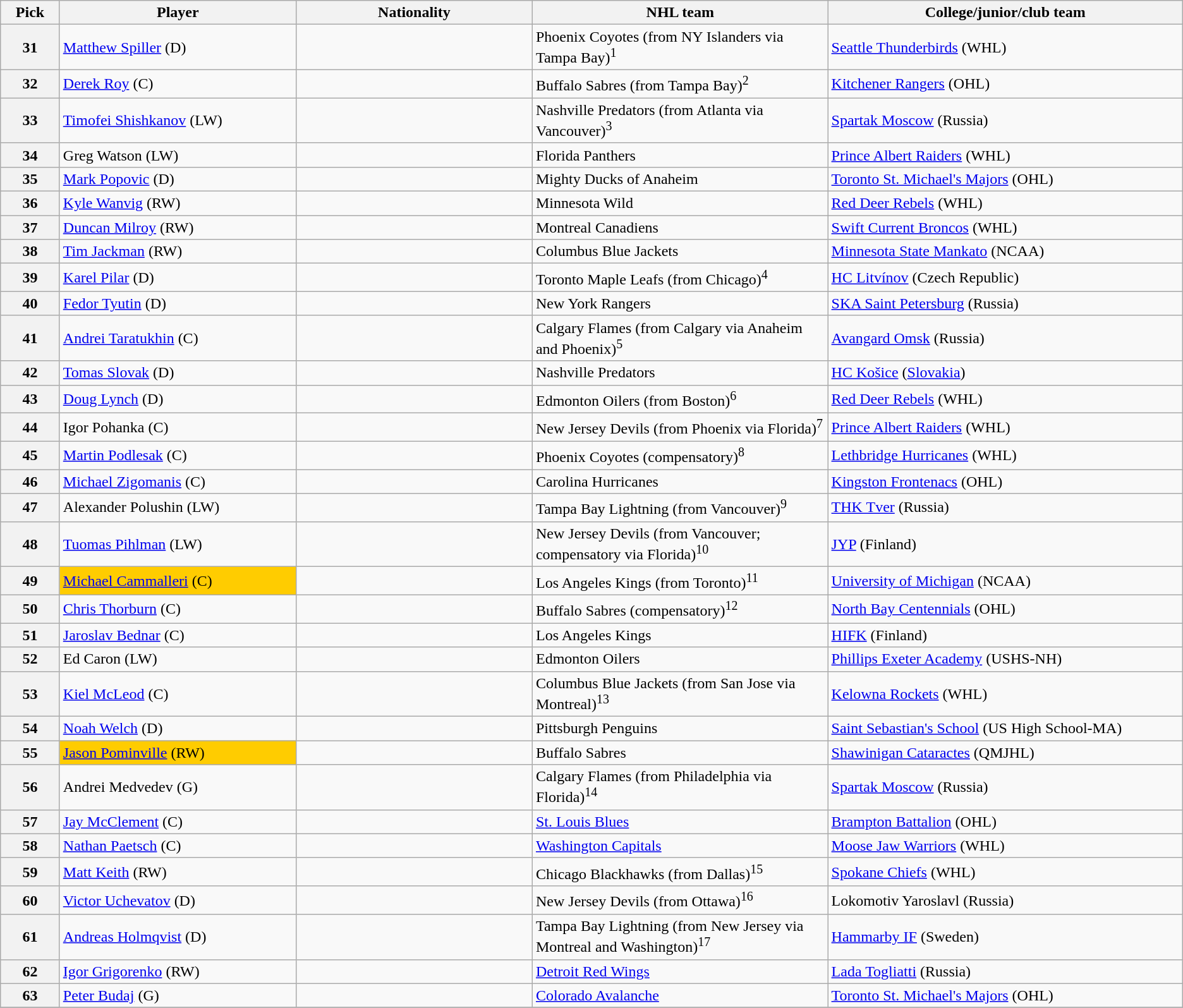<table class="wikitable">
<tr>
<th bgcolor="#DDDDFF" width="5%">Pick</th>
<th bgcolor="#DDDDFF" width="20%">Player</th>
<th bgcolor="#DDDDFF" width="20%">Nationality</th>
<th bgcolor="#DDDDFF" width="25%">NHL team</th>
<th bgcolor="#DDDDFF" width="30%">College/junior/club team</th>
</tr>
<tr>
<th>31</th>
<td><a href='#'>Matthew Spiller</a> (D)</td>
<td></td>
<td>Phoenix Coyotes (from NY Islanders via Tampa Bay)<sup>1</sup></td>
<td><a href='#'>Seattle Thunderbirds</a> (WHL)</td>
</tr>
<tr>
<th>32</th>
<td><a href='#'>Derek Roy</a> (C)</td>
<td></td>
<td>Buffalo Sabres (from Tampa Bay)<sup>2</sup></td>
<td><a href='#'>Kitchener Rangers</a> (OHL)</td>
</tr>
<tr>
<th>33</th>
<td><a href='#'>Timofei Shishkanov</a> (LW)</td>
<td></td>
<td>Nashville Predators (from Atlanta via Vancouver)<sup>3</sup></td>
<td><a href='#'>Spartak Moscow</a> (Russia)</td>
</tr>
<tr>
<th>34</th>
<td>Greg Watson (LW)</td>
<td></td>
<td>Florida Panthers</td>
<td><a href='#'>Prince Albert Raiders</a> (WHL)</td>
</tr>
<tr>
<th>35</th>
<td><a href='#'>Mark Popovic</a> (D)</td>
<td></td>
<td>Mighty Ducks of Anaheim</td>
<td><a href='#'>Toronto St. Michael's Majors</a> (OHL)</td>
</tr>
<tr>
<th>36</th>
<td><a href='#'>Kyle Wanvig</a> (RW)</td>
<td></td>
<td>Minnesota Wild</td>
<td><a href='#'>Red Deer Rebels</a> (WHL)</td>
</tr>
<tr>
<th>37</th>
<td><a href='#'>Duncan Milroy</a> (RW)</td>
<td></td>
<td>Montreal Canadiens</td>
<td><a href='#'>Swift Current Broncos</a> (WHL)</td>
</tr>
<tr>
<th>38</th>
<td><a href='#'>Tim Jackman</a> (RW)</td>
<td></td>
<td>Columbus Blue Jackets</td>
<td><a href='#'>Minnesota State Mankato</a> (NCAA)</td>
</tr>
<tr>
<th>39</th>
<td><a href='#'>Karel Pilar</a> (D)</td>
<td></td>
<td>Toronto Maple Leafs (from Chicago)<sup>4</sup></td>
<td><a href='#'>HC Litvínov</a> (Czech Republic)</td>
</tr>
<tr>
<th>40</th>
<td><a href='#'>Fedor Tyutin</a> (D)</td>
<td></td>
<td>New York Rangers</td>
<td><a href='#'>SKA Saint Petersburg</a> (Russia)</td>
</tr>
<tr>
<th>41</th>
<td><a href='#'>Andrei Taratukhin</a> (C)</td>
<td></td>
<td>Calgary Flames (from Calgary via Anaheim and Phoenix)<sup>5</sup></td>
<td><a href='#'>Avangard Omsk</a> (Russia)</td>
</tr>
<tr>
<th>42</th>
<td><a href='#'>Tomas Slovak</a> (D)</td>
<td></td>
<td>Nashville Predators</td>
<td><a href='#'>HC Košice</a> (<a href='#'>Slovakia</a>)</td>
</tr>
<tr>
<th>43</th>
<td><a href='#'>Doug Lynch</a> (D)</td>
<td></td>
<td>Edmonton Oilers (from Boston)<sup>6</sup></td>
<td><a href='#'>Red Deer Rebels</a> (WHL)</td>
</tr>
<tr>
<th>44</th>
<td>Igor Pohanka (C)</td>
<td></td>
<td>New Jersey Devils (from Phoenix via Florida)<sup>7</sup></td>
<td><a href='#'>Prince Albert Raiders</a> (WHL)</td>
</tr>
<tr>
<th>45</th>
<td><a href='#'>Martin Podlesak</a> (C)</td>
<td></td>
<td>Phoenix Coyotes (compensatory)<sup>8</sup></td>
<td><a href='#'>Lethbridge Hurricanes</a> (WHL)</td>
</tr>
<tr>
<th>46</th>
<td><a href='#'>Michael Zigomanis</a> (C)</td>
<td></td>
<td>Carolina Hurricanes</td>
<td><a href='#'>Kingston Frontenacs</a> (OHL)</td>
</tr>
<tr>
<th>47</th>
<td>Alexander Polushin (LW)</td>
<td></td>
<td>Tampa Bay Lightning (from Vancouver)<sup>9</sup></td>
<td><a href='#'>THK Tver</a> (Russia)</td>
</tr>
<tr>
<th>48</th>
<td><a href='#'>Tuomas Pihlman</a> (LW)</td>
<td></td>
<td>New Jersey Devils (from Vancouver; compensatory via Florida)<sup>10</sup></td>
<td><a href='#'>JYP</a> (Finland)</td>
</tr>
<tr>
<th>49</th>
<td bgcolor="#FFCC00"><a href='#'>Michael Cammalleri</a> (C)</td>
<td></td>
<td>Los Angeles Kings (from Toronto)<sup>11</sup></td>
<td><a href='#'>University of Michigan</a> (NCAA)</td>
</tr>
<tr>
<th>50</th>
<td><a href='#'>Chris Thorburn</a> (C)</td>
<td></td>
<td>Buffalo Sabres (compensatory)<sup>12</sup></td>
<td><a href='#'>North Bay Centennials</a> (OHL)</td>
</tr>
<tr>
<th>51</th>
<td><a href='#'>Jaroslav Bednar</a> (C)</td>
<td></td>
<td>Los Angeles Kings</td>
<td><a href='#'>HIFK</a> (Finland)</td>
</tr>
<tr>
<th>52</th>
<td>Ed Caron (LW)</td>
<td></td>
<td>Edmonton Oilers</td>
<td><a href='#'>Phillips Exeter Academy</a> (USHS-NH)</td>
</tr>
<tr>
<th>53</th>
<td><a href='#'>Kiel McLeod</a> (C)</td>
<td></td>
<td>Columbus Blue Jackets (from San Jose via Montreal)<sup>13</sup></td>
<td><a href='#'>Kelowna Rockets</a> (WHL)</td>
</tr>
<tr>
<th>54</th>
<td><a href='#'>Noah Welch</a> (D)</td>
<td></td>
<td>Pittsburgh Penguins</td>
<td><a href='#'>Saint Sebastian's School</a> (US High School-MA)</td>
</tr>
<tr>
<th>55</th>
<td bgcolor="#FFCC00"><a href='#'>Jason Pominville</a> (RW)</td>
<td></td>
<td>Buffalo Sabres</td>
<td><a href='#'>Shawinigan Cataractes</a> (QMJHL)</td>
</tr>
<tr>
<th>56</th>
<td>Andrei Medvedev (G)</td>
<td></td>
<td>Calgary Flames (from Philadelphia via Florida)<sup>14</sup></td>
<td><a href='#'>Spartak Moscow</a> (Russia)</td>
</tr>
<tr>
<th>57</th>
<td><a href='#'>Jay McClement</a> (C)</td>
<td></td>
<td><a href='#'>St. Louis Blues</a></td>
<td><a href='#'>Brampton Battalion</a> (OHL)</td>
</tr>
<tr>
<th>58</th>
<td><a href='#'>Nathan Paetsch</a> (C)</td>
<td></td>
<td><a href='#'>Washington Capitals</a></td>
<td><a href='#'>Moose Jaw Warriors</a> (WHL)</td>
</tr>
<tr>
<th>59</th>
<td><a href='#'>Matt Keith</a> (RW)</td>
<td></td>
<td>Chicago Blackhawks (from Dallas)<sup>15</sup></td>
<td><a href='#'>Spokane Chiefs</a> (WHL)</td>
</tr>
<tr>
<th>60</th>
<td><a href='#'>Victor Uchevatov</a> (D)</td>
<td></td>
<td>New Jersey Devils (from Ottawa)<sup>16</sup></td>
<td>Lokomotiv Yaroslavl (Russia)</td>
</tr>
<tr>
<th>61</th>
<td><a href='#'>Andreas Holmqvist</a> (D)</td>
<td></td>
<td>Tampa Bay Lightning (from New Jersey via Montreal and Washington)<sup>17</sup></td>
<td><a href='#'>Hammarby IF</a> (Sweden)</td>
</tr>
<tr>
<th>62</th>
<td><a href='#'>Igor Grigorenko</a> (RW)</td>
<td></td>
<td><a href='#'>Detroit Red Wings</a></td>
<td><a href='#'>Lada Togliatti</a> (Russia)</td>
</tr>
<tr>
<th>63</th>
<td><a href='#'>Peter Budaj</a> (G)</td>
<td></td>
<td><a href='#'>Colorado Avalanche</a></td>
<td><a href='#'>Toronto St. Michael's Majors</a> (OHL)</td>
</tr>
<tr>
</tr>
</table>
